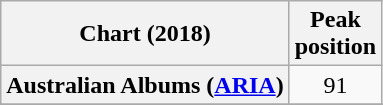<table class="wikitable sortable plainrowheaders" style="text-align:center">
<tr>
<th scope="col">Chart (2018)</th>
<th scope="col">Peak<br>position</th>
</tr>
<tr>
<th scope="row">Australian Albums (<a href='#'>ARIA</a>)</th>
<td>91</td>
</tr>
<tr>
</tr>
<tr>
</tr>
<tr>
</tr>
<tr>
</tr>
<tr>
</tr>
</table>
